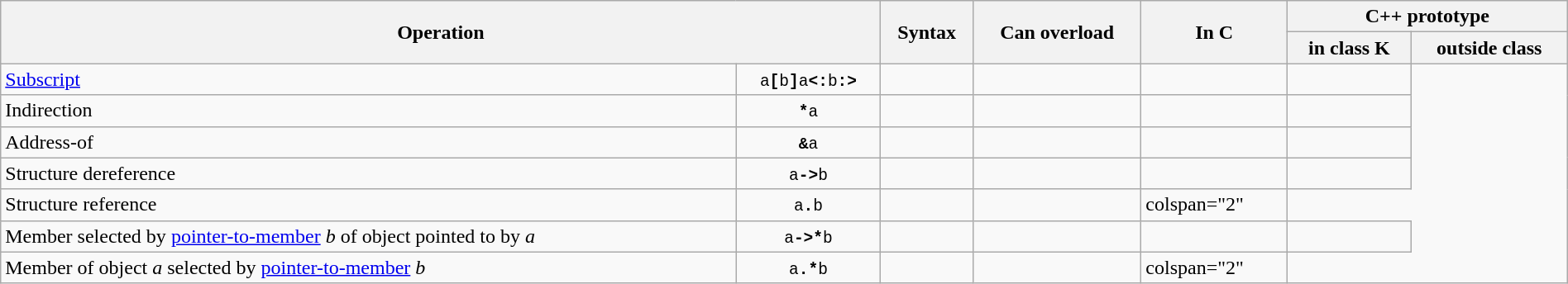<table class="wikitable" style="width:100%">
<tr>
<th colspan="2" rowspan="2">Operation</th>
<th rowspan="2">Syntax</th>
<th rowspan="2">Can overload</th>
<th rowspan="2">In C</th>
<th colspan="2">C++ prototype</th>
</tr>
<tr>
<th>in class K</th>
<th>outside class</th>
</tr>
<tr>
<td><a href='#'>Subscript</a></td>
<td align="center"><code>a<strong>[</strong>b<strong>]</strong></code><code>a<strong><:</strong>b<strong>:></strong></code></td>
<td></td>
<td></td>
<td><br></td>
<td></td>
</tr>
<tr>
<td>Indirection <br></td>
<td style="text-align:center;"><code><strong>*</strong>a</code></td>
<td></td>
<td></td>
<td></td>
<td></td>
</tr>
<tr>
<td>Address-of <br></td>
<td style="text-align:center;"><code><strong>&</strong>a</code></td>
<td></td>
<td></td>
<td></td>
<td></td>
</tr>
<tr>
<td>Structure dereference <br></td>
<td style="text-align:center;"><code>a<strong>-></strong>b</code></td>
<td></td>
<td></td>
<td><br></td>
<td></td>
</tr>
<tr>
<td>Structure reference <br></td>
<td style="text-align:center;"><code>a<strong>.</strong>b</code></td>
<td></td>
<td></td>
<td> colspan="2" </td>
</tr>
<tr>
<td>Member selected by <a href='#'>pointer-to-member</a> <em>b</em> of object pointed to by <em>a</em></td>
<td style="text-align:center;"><code>a<strong>->*</strong>b</code></td>
<td></td>
<td></td>
<td></td>
<td></td>
</tr>
<tr>
<td>Member of object <em>a</em> selected by <a href='#'>pointer-to-member</a> <em>b</em></td>
<td style="text-align:center;"><code>a<strong>.*</strong>b</code></td>
<td></td>
<td></td>
<td> colspan="2" </td>
</tr>
</table>
